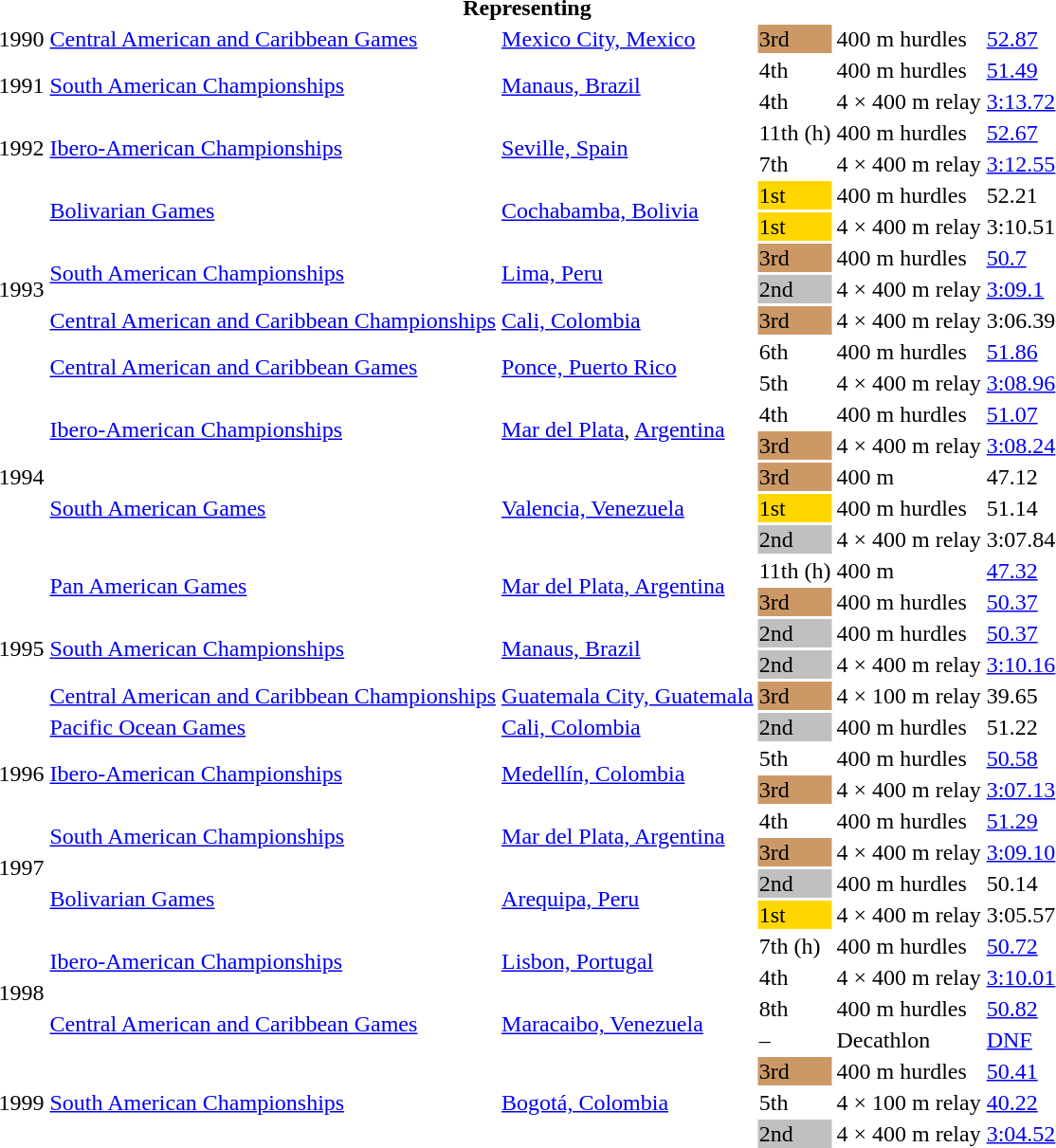<table>
<tr>
<th colspan=6>Representing </th>
</tr>
<tr>
<td>1990</td>
<td><a href='#'>Central American and Caribbean Games</a></td>
<td><a href='#'>Mexico City, Mexico</a></td>
<td bgcolor=cc9966>3rd</td>
<td>400 m hurdles</td>
<td><a href='#'>52.87</a></td>
</tr>
<tr>
<td rowspan=2>1991</td>
<td rowspan=2><a href='#'>South American Championships</a></td>
<td rowspan=2><a href='#'>Manaus, Brazil</a></td>
<td>4th</td>
<td>400 m hurdles</td>
<td><a href='#'>51.49</a></td>
</tr>
<tr>
<td>4th</td>
<td>4 × 400 m relay</td>
<td><a href='#'>3:13.72</a></td>
</tr>
<tr>
<td rowspan=2>1992</td>
<td rowspan=2><a href='#'>Ibero-American Championships</a></td>
<td rowspan=2><a href='#'>Seville, Spain</a></td>
<td>11th (h)</td>
<td>400 m hurdles</td>
<td><a href='#'>52.67</a></td>
</tr>
<tr>
<td>7th</td>
<td>4 × 400 m relay</td>
<td><a href='#'>3:12.55</a></td>
</tr>
<tr>
<td rowspan=7>1993</td>
<td rowspan=2><a href='#'>Bolivarian Games</a></td>
<td rowspan=2><a href='#'>Cochabamba, Bolivia</a></td>
<td bgcolor=gold>1st</td>
<td>400 m hurdles</td>
<td>52.21</td>
</tr>
<tr>
<td bgcolor=gold>1st</td>
<td>4 × 400 m relay</td>
<td>3:10.51</td>
</tr>
<tr>
<td rowspan=2><a href='#'>South American Championships</a></td>
<td rowspan=2><a href='#'>Lima, Peru</a></td>
<td bgcolor=cc9966>3rd</td>
<td>400 m hurdles</td>
<td><a href='#'>50.7</a></td>
</tr>
<tr>
<td bgcolor=silver>2nd</td>
<td>4 × 400 m relay</td>
<td><a href='#'>3:09.1</a></td>
</tr>
<tr>
<td><a href='#'>Central American and Caribbean Championships</a></td>
<td><a href='#'>Cali, Colombia</a></td>
<td bgcolor=cc9966>3rd</td>
<td>4 × 400 m relay</td>
<td>3:06.39</td>
</tr>
<tr>
<td rowspan=2><a href='#'>Central American and Caribbean Games</a></td>
<td rowspan=2><a href='#'>Ponce, Puerto Rico</a></td>
<td>6th</td>
<td>400 m hurdles</td>
<td><a href='#'>51.86</a></td>
</tr>
<tr>
<td>5th</td>
<td>4 × 400 m relay</td>
<td><a href='#'>3:08.96</a></td>
</tr>
<tr>
<td rowspan=5>1994</td>
<td rowspan=2><a href='#'>Ibero-American Championships</a></td>
<td rowspan=2><a href='#'>Mar del Plata</a>, <a href='#'>Argentina</a></td>
<td>4th</td>
<td>400 m hurdles</td>
<td><a href='#'>51.07</a></td>
</tr>
<tr>
<td bgcolor="cc9966">3rd</td>
<td>4 × 400 m relay</td>
<td><a href='#'>3:08.24</a></td>
</tr>
<tr>
<td rowspan=3><a href='#'>South American Games</a></td>
<td rowspan=3><a href='#'>Valencia, Venezuela</a></td>
<td bgcolor=cc9966>3rd</td>
<td>400 m</td>
<td>47.12</td>
</tr>
<tr>
<td bgcolor=gold>1st</td>
<td>400 m hurdles</td>
<td>51.14</td>
</tr>
<tr>
<td bgcolor=silver>2nd</td>
<td>4 × 400 m relay</td>
<td>3:07.84</td>
</tr>
<tr>
<td rowspan=6>1995</td>
<td rowspan=2><a href='#'>Pan American Games</a></td>
<td rowspan=2><a href='#'>Mar del Plata, Argentina</a></td>
<td>11th (h)</td>
<td>400 m</td>
<td><a href='#'>47.32</a></td>
</tr>
<tr>
<td bgcolor=cc9966>3rd</td>
<td>400 m hurdles</td>
<td><a href='#'>50.37</a></td>
</tr>
<tr>
<td rowspan=2><a href='#'>South American Championships</a></td>
<td rowspan=2><a href='#'>Manaus, Brazil</a></td>
<td bgcolor=silver>2nd</td>
<td>400 m hurdles</td>
<td><a href='#'>50.37</a></td>
</tr>
<tr>
<td bgcolor=silver>2nd</td>
<td>4 × 400 m relay</td>
<td><a href='#'>3:10.16</a></td>
</tr>
<tr>
<td><a href='#'>Central American and Caribbean Championships</a></td>
<td><a href='#'>Guatemala City, Guatemala</a></td>
<td bgcolor=cc9966>3rd</td>
<td>4 × 100 m relay</td>
<td>39.65</td>
</tr>
<tr>
<td><a href='#'>Pacific Ocean Games</a></td>
<td><a href='#'>Cali, Colombia</a></td>
<td bgcolor=silver>2nd</td>
<td>400 m hurdles</td>
<td>51.22</td>
</tr>
<tr>
<td rowspan=2>1996</td>
<td rowspan=2><a href='#'>Ibero-American Championships</a></td>
<td rowspan=2><a href='#'>Medellín, Colombia</a></td>
<td>5th</td>
<td>400 m hurdles</td>
<td><a href='#'>50.58</a></td>
</tr>
<tr>
<td bgcolor=cc9966>3rd</td>
<td>4 × 400 m relay</td>
<td><a href='#'>3:07.13</a></td>
</tr>
<tr>
<td rowspan=4>1997</td>
<td rowspan=2><a href='#'>South American Championships</a></td>
<td rowspan=2><a href='#'>Mar del Plata, Argentina</a></td>
<td>4th</td>
<td>400 m hurdles</td>
<td><a href='#'>51.29</a></td>
</tr>
<tr>
<td bgcolor=cc9966>3rd</td>
<td>4 × 400 m relay</td>
<td><a href='#'>3:09.10</a></td>
</tr>
<tr>
<td rowspan=2><a href='#'>Bolivarian Games</a></td>
<td rowspan=2><a href='#'>Arequipa, Peru</a></td>
<td bgcolor=silver>2nd</td>
<td>400 m hurdles</td>
<td>50.14</td>
</tr>
<tr>
<td bgcolor=gold>1st</td>
<td>4 × 400 m relay</td>
<td>3:05.57</td>
</tr>
<tr>
<td rowspan=4>1998</td>
<td rowspan=2><a href='#'>Ibero-American Championships</a></td>
<td rowspan=2><a href='#'>Lisbon, Portugal</a></td>
<td>7th (h)</td>
<td>400 m hurdles</td>
<td><a href='#'>50.72</a></td>
</tr>
<tr>
<td>4th</td>
<td>4 × 400 m relay</td>
<td><a href='#'>3:10.01</a></td>
</tr>
<tr>
<td rowspan=2><a href='#'>Central American and Caribbean Games</a></td>
<td rowspan=2><a href='#'>Maracaibo, Venezuela</a></td>
<td>8th</td>
<td>400 m hurdles</td>
<td><a href='#'>50.82</a></td>
</tr>
<tr>
<td>–</td>
<td>Decathlon</td>
<td><a href='#'>DNF</a></td>
</tr>
<tr>
<td rowspan=3>1999</td>
<td rowspan=3><a href='#'>South American Championships</a></td>
<td rowspan=3><a href='#'>Bogotá, Colombia</a></td>
<td bgcolor=cc9966>3rd</td>
<td>400 m hurdles</td>
<td><a href='#'>50.41</a></td>
</tr>
<tr>
<td>5th</td>
<td>4 × 100 m relay</td>
<td><a href='#'>40.22</a></td>
</tr>
<tr>
<td bgcolor=silver>2nd</td>
<td>4 × 400 m relay</td>
<td><a href='#'>3:04.52</a></td>
</tr>
</table>
